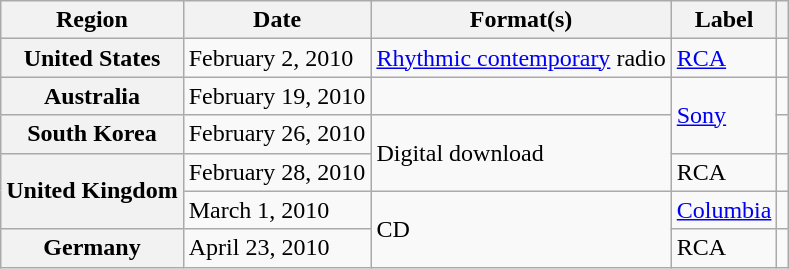<table class="wikitable plainrowheaders">
<tr>
<th scope="col">Region</th>
<th scope="col">Date</th>
<th scope="col">Format(s)</th>
<th scope="col">Label</th>
<th scope="col"></th>
</tr>
<tr>
<th scope="row">United States</th>
<td>February 2, 2010</td>
<td><a href='#'>Rhythmic contemporary</a> radio</td>
<td><a href='#'>RCA</a></td>
<td align="center"></td>
</tr>
<tr>
<th scope="row">Australia</th>
<td>February 19, 2010</td>
<td></td>
<td rowspan="2"><a href='#'>Sony</a></td>
<td align="center"></td>
</tr>
<tr>
<th scope="row">South Korea</th>
<td>February 26, 2010</td>
<td rowspan="2">Digital download</td>
<td align="center"></td>
</tr>
<tr>
<th rowspan="2" scope="row">United Kingdom</th>
<td>February 28, 2010</td>
<td>RCA</td>
<td align="center"></td>
</tr>
<tr>
<td>March 1, 2010</td>
<td rowspan="2">CD</td>
<td><a href='#'>Columbia</a></td>
<td align="center"></td>
</tr>
<tr>
<th scope="row">Germany</th>
<td>April 23, 2010</td>
<td>RCA</td>
<td align="center"></td>
</tr>
</table>
